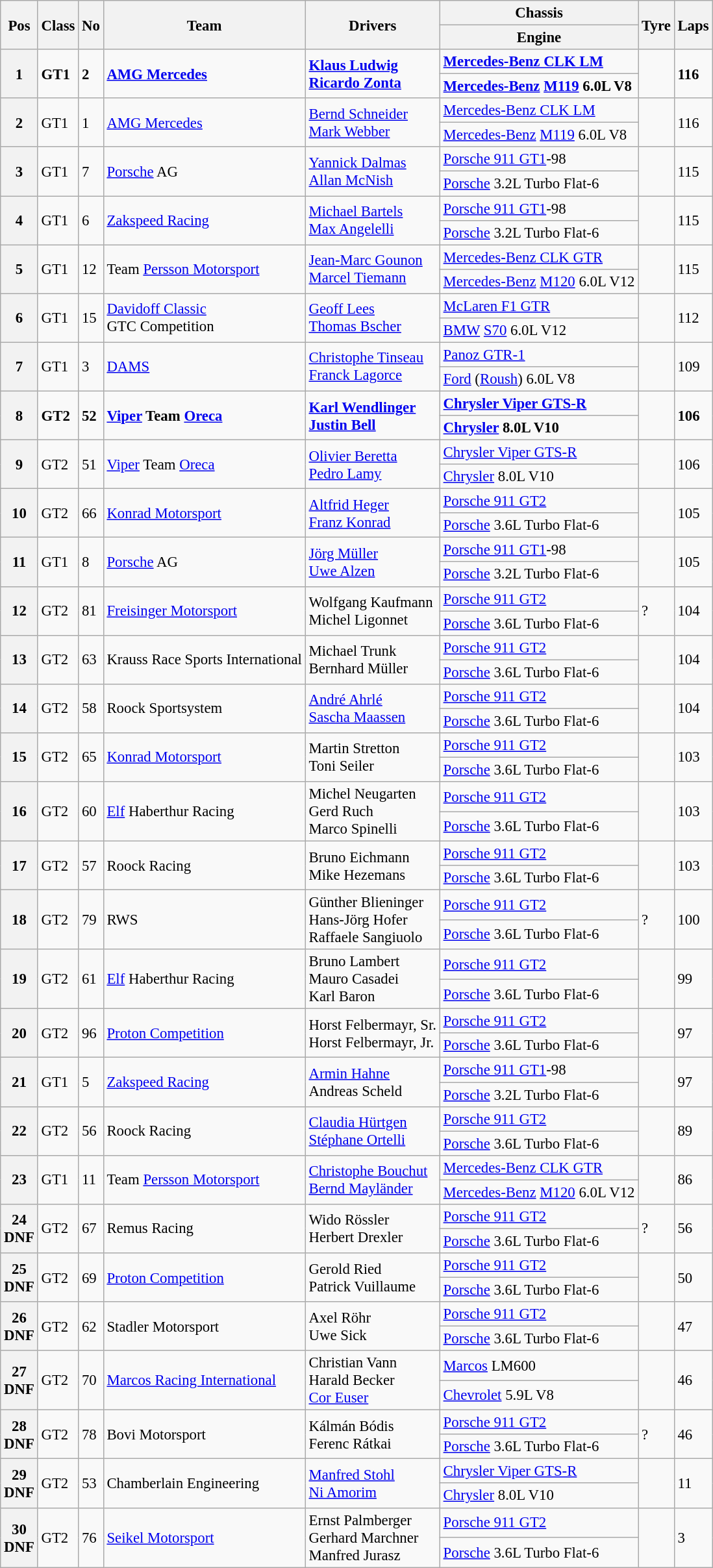<table class="wikitable" style="font-size: 95%;">
<tr>
<th rowspan=2>Pos</th>
<th rowspan=2>Class</th>
<th rowspan=2>No</th>
<th rowspan=2>Team</th>
<th rowspan=2>Drivers</th>
<th>Chassis</th>
<th rowspan=2>Tyre</th>
<th rowspan=2>Laps</th>
</tr>
<tr>
<th>Engine</th>
</tr>
<tr style="font-weight:bold">
<th rowspan=2>1</th>
<td rowspan=2>GT1</td>
<td rowspan=2>2</td>
<td rowspan=2> <a href='#'>AMG Mercedes</a></td>
<td rowspan=2> <a href='#'>Klaus Ludwig</a><br> <a href='#'>Ricardo Zonta</a></td>
<td><a href='#'>Mercedes-Benz CLK LM</a></td>
<td rowspan=2></td>
<td rowspan=2>116</td>
</tr>
<tr style="font-weight:bold">
<td><a href='#'>Mercedes-Benz</a> <a href='#'>M119</a> 6.0L V8</td>
</tr>
<tr>
<th rowspan=2>2</th>
<td rowspan=2>GT1</td>
<td rowspan=2>1</td>
<td rowspan=2> <a href='#'>AMG Mercedes</a></td>
<td rowspan=2> <a href='#'>Bernd Schneider</a><br> <a href='#'>Mark Webber</a></td>
<td><a href='#'>Mercedes-Benz CLK LM</a></td>
<td rowspan=2></td>
<td rowspan=2>116</td>
</tr>
<tr>
<td><a href='#'>Mercedes-Benz</a> <a href='#'>M119</a> 6.0L V8</td>
</tr>
<tr>
<th rowspan=2>3</th>
<td rowspan=2>GT1</td>
<td rowspan=2>7</td>
<td rowspan=2> <a href='#'>Porsche</a> AG</td>
<td rowspan=2> <a href='#'>Yannick Dalmas</a><br> <a href='#'>Allan McNish</a></td>
<td><a href='#'>Porsche 911 GT1</a>-98</td>
<td rowspan=2></td>
<td rowspan=2>115</td>
</tr>
<tr>
<td><a href='#'>Porsche</a> 3.2L Turbo Flat-6</td>
</tr>
<tr>
<th rowspan=2>4</th>
<td rowspan=2>GT1</td>
<td rowspan=2>6</td>
<td rowspan=2> <a href='#'>Zakspeed Racing</a></td>
<td rowspan=2> <a href='#'>Michael Bartels</a><br> <a href='#'>Max Angelelli</a></td>
<td><a href='#'>Porsche 911 GT1</a>-98</td>
<td rowspan=2></td>
<td rowspan=2>115</td>
</tr>
<tr>
<td><a href='#'>Porsche</a> 3.2L Turbo Flat-6</td>
</tr>
<tr>
<th rowspan=2>5</th>
<td rowspan=2>GT1</td>
<td rowspan=2>12</td>
<td rowspan=2> Team <a href='#'>Persson Motorsport</a></td>
<td rowspan=2> <a href='#'>Jean-Marc Gounon</a><br> <a href='#'>Marcel Tiemann</a></td>
<td><a href='#'>Mercedes-Benz CLK GTR</a></td>
<td rowspan=2></td>
<td rowspan=2>115</td>
</tr>
<tr>
<td><a href='#'>Mercedes-Benz</a> <a href='#'>M120</a> 6.0L V12</td>
</tr>
<tr>
<th rowspan=2>6</th>
<td rowspan=2>GT1</td>
<td rowspan=2>15</td>
<td rowspan=2> <a href='#'>Davidoff Classic</a><br> GTC Competition</td>
<td rowspan=2> <a href='#'>Geoff Lees</a><br> <a href='#'>Thomas Bscher</a></td>
<td><a href='#'>McLaren F1 GTR</a></td>
<td rowspan=2></td>
<td rowspan=2>112</td>
</tr>
<tr>
<td><a href='#'>BMW</a> <a href='#'>S70</a> 6.0L V12</td>
</tr>
<tr>
<th rowspan=2>7</th>
<td rowspan=2>GT1</td>
<td rowspan=2>3</td>
<td rowspan=2> <a href='#'>DAMS</a></td>
<td rowspan=2> <a href='#'>Christophe Tinseau</a><br> <a href='#'>Franck Lagorce</a></td>
<td><a href='#'>Panoz GTR-1</a></td>
<td rowspan=2></td>
<td rowspan=2>109</td>
</tr>
<tr>
<td><a href='#'>Ford</a> (<a href='#'>Roush</a>) 6.0L V8</td>
</tr>
<tr style="font-weight:bold">
<th rowspan=2>8</th>
<td rowspan=2>GT2</td>
<td rowspan=2>52</td>
<td rowspan=2> <a href='#'>Viper</a> Team <a href='#'>Oreca</a></td>
<td rowspan=2> <a href='#'>Karl Wendlinger</a><br> <a href='#'>Justin Bell</a></td>
<td><a href='#'>Chrysler Viper GTS-R</a></td>
<td rowspan=2></td>
<td rowspan=2>106</td>
</tr>
<tr style="font-weight:bold">
<td><a href='#'>Chrysler</a> 8.0L V10</td>
</tr>
<tr>
<th rowspan=2>9</th>
<td rowspan=2>GT2</td>
<td rowspan=2>51</td>
<td rowspan=2> <a href='#'>Viper</a> Team <a href='#'>Oreca</a></td>
<td rowspan=2> <a href='#'>Olivier Beretta</a><br> <a href='#'>Pedro Lamy</a></td>
<td><a href='#'>Chrysler Viper GTS-R</a></td>
<td rowspan=2></td>
<td rowspan=2>106</td>
</tr>
<tr>
<td><a href='#'>Chrysler</a> 8.0L V10</td>
</tr>
<tr>
<th rowspan=2>10</th>
<td rowspan=2>GT2</td>
<td rowspan=2>66</td>
<td rowspan=2> <a href='#'>Konrad Motorsport</a></td>
<td rowspan=2> <a href='#'>Altfrid Heger</a><br> <a href='#'>Franz Konrad</a></td>
<td><a href='#'>Porsche 911 GT2</a></td>
<td rowspan=2></td>
<td rowspan=2>105</td>
</tr>
<tr>
<td><a href='#'>Porsche</a> 3.6L Turbo Flat-6</td>
</tr>
<tr>
<th rowspan=2>11</th>
<td rowspan=2>GT1</td>
<td rowspan=2>8</td>
<td rowspan=2> <a href='#'>Porsche</a> AG</td>
<td rowspan=2> <a href='#'>Jörg Müller</a><br> <a href='#'>Uwe Alzen</a></td>
<td><a href='#'>Porsche 911 GT1</a>-98</td>
<td rowspan=2></td>
<td rowspan=2>105</td>
</tr>
<tr>
<td><a href='#'>Porsche</a> 3.2L Turbo Flat-6</td>
</tr>
<tr>
<th rowspan=2>12</th>
<td rowspan=2>GT2</td>
<td rowspan=2>81</td>
<td rowspan=2> <a href='#'>Freisinger Motorsport</a></td>
<td rowspan=2> Wolfgang Kaufmann<br> Michel Ligonnet</td>
<td><a href='#'>Porsche 911 GT2</a></td>
<td rowspan=2>?</td>
<td rowspan=2>104</td>
</tr>
<tr>
<td><a href='#'>Porsche</a> 3.6L Turbo Flat-6</td>
</tr>
<tr>
<th rowspan=2>13</th>
<td rowspan=2>GT2</td>
<td rowspan=2>63</td>
<td rowspan=2> Krauss Race Sports International</td>
<td rowspan=2> Michael Trunk<br> Bernhard Müller</td>
<td><a href='#'>Porsche 911 GT2</a></td>
<td rowspan=2></td>
<td rowspan=2>104</td>
</tr>
<tr>
<td><a href='#'>Porsche</a> 3.6L Turbo Flat-6</td>
</tr>
<tr>
<th rowspan=2>14</th>
<td rowspan=2>GT2</td>
<td rowspan=2>58</td>
<td rowspan=2> Roock Sportsystem</td>
<td rowspan=2> <a href='#'>André Ahrlé</a><br> <a href='#'>Sascha Maassen</a></td>
<td><a href='#'>Porsche 911 GT2</a></td>
<td rowspan=2></td>
<td rowspan=2>104</td>
</tr>
<tr>
<td><a href='#'>Porsche</a> 3.6L Turbo Flat-6</td>
</tr>
<tr>
<th rowspan=2>15</th>
<td rowspan=2>GT2</td>
<td rowspan=2>65</td>
<td rowspan=2> <a href='#'>Konrad Motorsport</a></td>
<td rowspan=2> Martin Stretton<br> Toni Seiler</td>
<td><a href='#'>Porsche 911 GT2</a></td>
<td rowspan=2></td>
<td rowspan=2>103</td>
</tr>
<tr>
<td><a href='#'>Porsche</a> 3.6L Turbo Flat-6</td>
</tr>
<tr>
<th rowspan=2>16</th>
<td rowspan=2>GT2</td>
<td rowspan=2>60</td>
<td rowspan=2> <a href='#'>Elf</a> Haberthur Racing</td>
<td rowspan=2> Michel Neugarten<br> Gerd Ruch<br> Marco Spinelli</td>
<td><a href='#'>Porsche 911 GT2</a></td>
<td rowspan=2></td>
<td rowspan=2>103</td>
</tr>
<tr>
<td><a href='#'>Porsche</a> 3.6L Turbo Flat-6</td>
</tr>
<tr>
<th rowspan=2>17</th>
<td rowspan=2>GT2</td>
<td rowspan=2>57</td>
<td rowspan=2> Roock Racing</td>
<td rowspan=2> Bruno Eichmann<br> Mike Hezemans</td>
<td><a href='#'>Porsche 911 GT2</a></td>
<td rowspan=2></td>
<td rowspan=2>103</td>
</tr>
<tr>
<td><a href='#'>Porsche</a> 3.6L Turbo Flat-6</td>
</tr>
<tr>
<th rowspan=2>18</th>
<td rowspan=2>GT2</td>
<td rowspan=2>79</td>
<td rowspan=2> RWS</td>
<td rowspan=2> Günther Blieninger<br> Hans-Jörg Hofer<br> Raffaele Sangiuolo</td>
<td><a href='#'>Porsche 911 GT2</a></td>
<td rowspan=2>?</td>
<td rowspan=2>100</td>
</tr>
<tr>
<td><a href='#'>Porsche</a> 3.6L Turbo Flat-6</td>
</tr>
<tr>
<th rowspan=2>19</th>
<td rowspan=2>GT2</td>
<td rowspan=2>61</td>
<td rowspan=2> <a href='#'>Elf</a> Haberthur Racing</td>
<td rowspan=2> Bruno Lambert<br> Mauro Casadei<br> Karl Baron</td>
<td><a href='#'>Porsche 911 GT2</a></td>
<td rowspan=2></td>
<td rowspan=2>99</td>
</tr>
<tr>
<td><a href='#'>Porsche</a> 3.6L Turbo Flat-6</td>
</tr>
<tr>
<th rowspan=2>20</th>
<td rowspan=2>GT2</td>
<td rowspan=2>96</td>
<td rowspan=2> <a href='#'>Proton Competition</a></td>
<td rowspan=2> Horst Felbermayr, Sr.<br> Horst Felbermayr, Jr.</td>
<td><a href='#'>Porsche 911 GT2</a></td>
<td rowspan=2></td>
<td rowspan=2>97</td>
</tr>
<tr>
<td><a href='#'>Porsche</a> 3.6L Turbo Flat-6</td>
</tr>
<tr>
<th rowspan=2>21</th>
<td rowspan=2>GT1</td>
<td rowspan=2>5</td>
<td rowspan=2> <a href='#'>Zakspeed Racing</a></td>
<td rowspan=2> <a href='#'>Armin Hahne</a><br> Andreas Scheld</td>
<td><a href='#'>Porsche 911 GT1</a>-98</td>
<td rowspan=2></td>
<td rowspan=2>97</td>
</tr>
<tr>
<td><a href='#'>Porsche</a> 3.2L Turbo Flat-6</td>
</tr>
<tr>
<th rowspan=2>22</th>
<td rowspan=2>GT2</td>
<td rowspan=2>56</td>
<td rowspan=2> Roock Racing</td>
<td rowspan=2> <a href='#'>Claudia Hürtgen</a><br> <a href='#'>Stéphane Ortelli</a></td>
<td><a href='#'>Porsche 911 GT2</a></td>
<td rowspan=2></td>
<td rowspan=2>89</td>
</tr>
<tr>
<td><a href='#'>Porsche</a> 3.6L Turbo Flat-6</td>
</tr>
<tr>
<th rowspan=2>23</th>
<td rowspan=2>GT1</td>
<td rowspan=2>11</td>
<td rowspan=2> Team <a href='#'>Persson Motorsport</a></td>
<td rowspan=2> <a href='#'>Christophe Bouchut</a><br> <a href='#'>Bernd Mayländer</a></td>
<td><a href='#'>Mercedes-Benz CLK GTR</a></td>
<td rowspan=2></td>
<td rowspan=2>86</td>
</tr>
<tr>
<td><a href='#'>Mercedes-Benz</a> <a href='#'>M120</a> 6.0L V12</td>
</tr>
<tr>
<th rowspan=2>24<br>DNF</th>
<td rowspan=2>GT2</td>
<td rowspan=2>67</td>
<td rowspan=2> Remus Racing</td>
<td rowspan=2> Wido Rössler<br> Herbert Drexler</td>
<td><a href='#'>Porsche 911 GT2</a></td>
<td rowspan=2>?</td>
<td rowspan=2>56</td>
</tr>
<tr>
<td><a href='#'>Porsche</a> 3.6L Turbo Flat-6</td>
</tr>
<tr>
<th rowspan=2>25<br>DNF</th>
<td rowspan=2>GT2</td>
<td rowspan=2>69</td>
<td rowspan=2> <a href='#'>Proton Competition</a></td>
<td rowspan=2> Gerold Ried<br> Patrick Vuillaume</td>
<td><a href='#'>Porsche 911 GT2</a></td>
<td rowspan=2></td>
<td rowspan=2>50</td>
</tr>
<tr>
<td><a href='#'>Porsche</a> 3.6L Turbo Flat-6</td>
</tr>
<tr>
<th rowspan=2>26<br>DNF</th>
<td rowspan=2>GT2</td>
<td rowspan=2>62</td>
<td rowspan=2> Stadler Motorsport</td>
<td rowspan=2> Axel Röhr<br> Uwe Sick</td>
<td><a href='#'>Porsche 911 GT2</a></td>
<td rowspan=2></td>
<td rowspan=2>47</td>
</tr>
<tr>
<td><a href='#'>Porsche</a> 3.6L Turbo Flat-6</td>
</tr>
<tr>
<th rowspan=2>27<br>DNF</th>
<td rowspan=2>GT2</td>
<td rowspan=2>70</td>
<td rowspan=2> <a href='#'>Marcos Racing International</a></td>
<td rowspan=2> Christian Vann<br> Harald Becker<br> <a href='#'>Cor Euser</a></td>
<td><a href='#'>Marcos</a> LM600</td>
<td rowspan=2></td>
<td rowspan=2>46</td>
</tr>
<tr>
<td><a href='#'>Chevrolet</a> 5.9L V8</td>
</tr>
<tr>
<th rowspan=2>28<br>DNF</th>
<td rowspan=2>GT2</td>
<td rowspan=2>78</td>
<td rowspan=2> Bovi Motorsport</td>
<td rowspan=2> Kálmán Bódis<br> Ferenc Rátkai</td>
<td><a href='#'>Porsche 911 GT2</a></td>
<td rowspan=2>?</td>
<td rowspan=2>46</td>
</tr>
<tr>
<td><a href='#'>Porsche</a> 3.6L Turbo Flat-6</td>
</tr>
<tr>
<th rowspan=2>29<br>DNF</th>
<td rowspan=2>GT2</td>
<td rowspan=2>53</td>
<td rowspan=2> Chamberlain Engineering</td>
<td rowspan=2> <a href='#'>Manfred Stohl</a><br> <a href='#'>Ni Amorim</a></td>
<td><a href='#'>Chrysler Viper GTS-R</a></td>
<td rowspan=2></td>
<td rowspan=2>11</td>
</tr>
<tr>
<td><a href='#'>Chrysler</a> 8.0L V10</td>
</tr>
<tr>
<th rowspan=2>30<br>DNF</th>
<td rowspan=2>GT2</td>
<td rowspan=2>76</td>
<td rowspan=2> <a href='#'>Seikel Motorsport</a></td>
<td rowspan=2> Ernst Palmberger<br> Gerhard Marchner<br> Manfred Jurasz</td>
<td><a href='#'>Porsche 911 GT2</a></td>
<td rowspan=2></td>
<td rowspan=2>3</td>
</tr>
<tr>
<td><a href='#'>Porsche</a> 3.6L Turbo Flat-6</td>
</tr>
</table>
